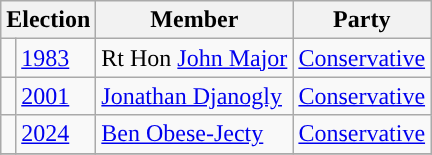<table class="wikitable">
<tr>
<th colspan="2">Election</th>
<th>Member</th>
<th>Party</th>
</tr>
<tr>
<td style="color:inherit;background-color: "></td>
<td><a href='#'>1983</a></td>
<td>Rt Hon <a href='#'>John Major</a></td>
<td><a href='#'>Conservative</a></td>
</tr>
<tr>
<td style="color:inherit;background-color: "></td>
<td><a href='#'>2001</a></td>
<td><a href='#'>Jonathan Djanogly</a></td>
<td><a href='#'>Conservative</a></td>
</tr>
<tr>
<td style="color:inherit;background-color: "></td>
<td><a href='#'>2024</a></td>
<td><a href='#'>Ben Obese-Jecty</a></td>
<td><a href='#'>Conservative</a></td>
</tr>
<tr>
</tr>
</table>
